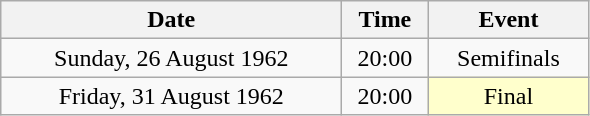<table class = "wikitable" style="text-align:center;">
<tr>
<th width=220>Date</th>
<th width=50>Time</th>
<th width=100>Event</th>
</tr>
<tr>
<td>Sunday, 26 August 1962</td>
<td>20:00</td>
<td>Semifinals</td>
</tr>
<tr>
<td>Friday, 31 August 1962</td>
<td>20:00</td>
<td bgcolor=ffffcc>Final</td>
</tr>
</table>
